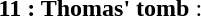<table>
<tr>
<td><strong>11 : Thomas' tomb</strong> :<br></td>
<td></td>
</tr>
</table>
